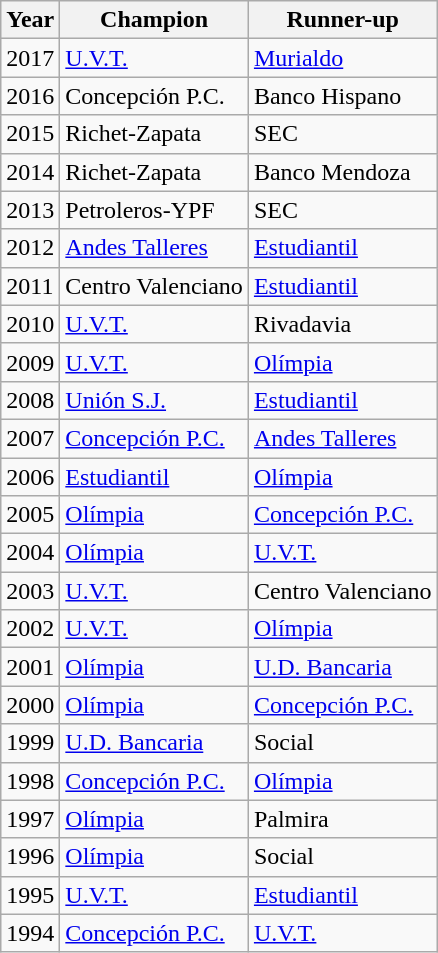<table class="wikitable">
<tr>
<th>Year</th>
<th>Champion</th>
<th>Runner-up</th>
</tr>
<tr>
<td>2017</td>
<td><a href='#'>U.V.T.</a></td>
<td><a href='#'>Murialdo</a></td>
</tr>
<tr>
<td>2016</td>
<td>Concepción P.C.</td>
<td>Banco Hispano</td>
</tr>
<tr>
<td>2015</td>
<td>Richet-Zapata</td>
<td>SEC</td>
</tr>
<tr>
<td>2014</td>
<td>Richet-Zapata</td>
<td>Banco Mendoza</td>
</tr>
<tr>
<td>2013</td>
<td>Petroleros-YPF</td>
<td>SEC</td>
</tr>
<tr>
<td>2012</td>
<td><a href='#'>Andes Talleres</a></td>
<td><a href='#'>Estudiantil</a></td>
</tr>
<tr>
<td>2011</td>
<td>Centro Valenciano</td>
<td><a href='#'>Estudiantil</a></td>
</tr>
<tr>
<td>2010</td>
<td><a href='#'>U.V.T.</a></td>
<td>Rivadavia</td>
</tr>
<tr>
<td>2009</td>
<td><a href='#'>U.V.T.</a></td>
<td><a href='#'>Olímpia</a></td>
</tr>
<tr>
<td>2008</td>
<td><a href='#'>Unión S.J.</a></td>
<td><a href='#'>Estudiantil</a></td>
</tr>
<tr>
<td>2007</td>
<td><a href='#'>Concepción P.C.</a></td>
<td><a href='#'>Andes Talleres</a></td>
</tr>
<tr>
<td>2006</td>
<td><a href='#'>Estudiantil</a></td>
<td><a href='#'>Olímpia</a></td>
</tr>
<tr>
<td>2005</td>
<td><a href='#'>Olímpia</a></td>
<td><a href='#'>Concepción P.C.</a></td>
</tr>
<tr>
<td>2004</td>
<td><a href='#'>Olímpia</a></td>
<td><a href='#'>U.V.T.</a></td>
</tr>
<tr>
<td>2003</td>
<td><a href='#'>U.V.T.</a></td>
<td>Centro Valenciano</td>
</tr>
<tr>
<td>2002</td>
<td><a href='#'>U.V.T.</a></td>
<td><a href='#'>Olímpia</a></td>
</tr>
<tr>
<td>2001</td>
<td><a href='#'>Olímpia</a></td>
<td><a href='#'>U.D. Bancaria</a></td>
</tr>
<tr>
<td>2000</td>
<td><a href='#'>Olímpia</a></td>
<td><a href='#'>Concepción P.C.</a></td>
</tr>
<tr>
<td>1999</td>
<td><a href='#'>U.D. Bancaria</a></td>
<td>Social</td>
</tr>
<tr>
<td>1998</td>
<td><a href='#'>Concepción P.C.</a></td>
<td><a href='#'>Olímpia</a></td>
</tr>
<tr>
<td>1997</td>
<td><a href='#'>Olímpia</a></td>
<td>Palmira</td>
</tr>
<tr>
<td>1996</td>
<td><a href='#'>Olímpia</a></td>
<td>Social</td>
</tr>
<tr>
<td>1995</td>
<td><a href='#'>U.V.T.</a></td>
<td><a href='#'>Estudiantil</a></td>
</tr>
<tr>
<td>1994</td>
<td><a href='#'>Concepción P.C.</a></td>
<td><a href='#'>U.V.T.</a></td>
</tr>
</table>
